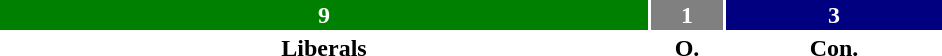<table style="width:50%; text-align:center;">
<tr style="color:white;">
<td style="background:green; width:69.23%;"><strong>9</strong></td>
<td style="background:gray; width:7.69%;"><strong>1</strong></td>
<td style="background:navy; width:23.08%;"><strong>3</strong></td>
</tr>
<tr>
<td><span><strong>Liberals</strong></span></td>
<td><span><strong>O.</strong></span></td>
<td><span><strong>Con.</strong></span></td>
</tr>
<tr>
</tr>
</table>
